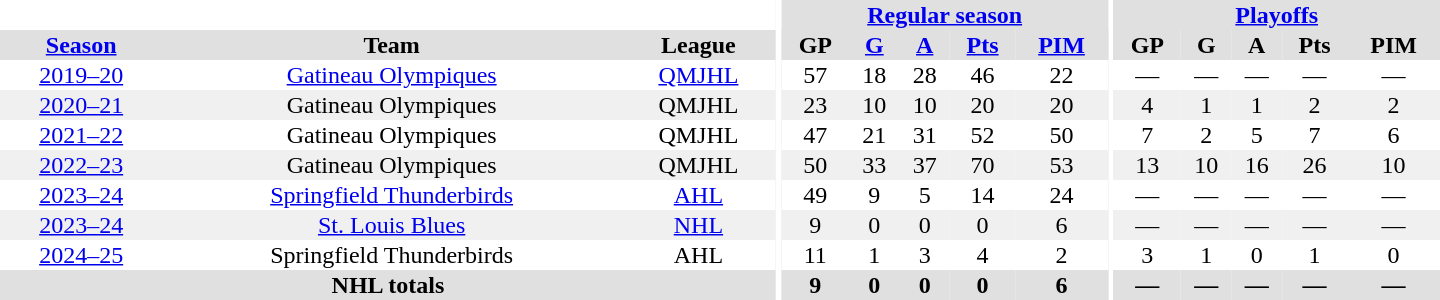<table border="0" cellpadding="1" cellspacing="0" style="text-align:center; width:60em;">
<tr bgcolor="#e0e0e0">
<th colspan="3" bgcolor="#ffffff"></th>
<th rowspan="101" bgcolor="#ffffff"></th>
<th colspan="5"><a href='#'>Regular season</a></th>
<th rowspan="101" bgcolor="#ffffff"></th>
<th colspan="5"><a href='#'>Playoffs</a></th>
</tr>
<tr bgcolor="#e0e0e0">
<th><a href='#'>Season</a></th>
<th>Team</th>
<th>League</th>
<th>GP</th>
<th><a href='#'>G</a></th>
<th><a href='#'>A</a></th>
<th><a href='#'>Pts</a></th>
<th><a href='#'>PIM</a></th>
<th>GP</th>
<th>G</th>
<th>A</th>
<th>Pts</th>
<th>PIM</th>
</tr>
<tr>
<td><a href='#'>2019–20</a></td>
<td><a href='#'>Gatineau Olympiques</a></td>
<td><a href='#'>QMJHL</a></td>
<td>57</td>
<td>18</td>
<td>28</td>
<td>46</td>
<td>22</td>
<td>—</td>
<td>—</td>
<td>—</td>
<td>—</td>
<td>—</td>
</tr>
<tr bgcolor="#f0f0f0">
<td><a href='#'>2020–21</a></td>
<td>Gatineau Olympiques</td>
<td>QMJHL</td>
<td>23</td>
<td>10</td>
<td>10</td>
<td>20</td>
<td>20</td>
<td>4</td>
<td>1</td>
<td>1</td>
<td>2</td>
<td>2</td>
</tr>
<tr>
<td><a href='#'>2021–22</a></td>
<td>Gatineau Olympiques</td>
<td>QMJHL</td>
<td>47</td>
<td>21</td>
<td>31</td>
<td>52</td>
<td>50</td>
<td>7</td>
<td>2</td>
<td>5</td>
<td>7</td>
<td>6</td>
</tr>
<tr bgcolor="#f0f0f0">
<td><a href='#'>2022–23</a></td>
<td>Gatineau Olympiques</td>
<td>QMJHL</td>
<td>50</td>
<td>33</td>
<td>37</td>
<td>70</td>
<td>53</td>
<td>13</td>
<td>10</td>
<td>16</td>
<td>26</td>
<td>10</td>
</tr>
<tr>
<td><a href='#'>2023–24</a></td>
<td><a href='#'>Springfield Thunderbirds</a></td>
<td><a href='#'>AHL</a></td>
<td>49</td>
<td>9</td>
<td>5</td>
<td>14</td>
<td>24</td>
<td>—</td>
<td>—</td>
<td>—</td>
<td>—</td>
<td>—</td>
</tr>
<tr bgcolor="#f0f0f0">
<td><a href='#'>2023–24</a></td>
<td><a href='#'>St. Louis Blues</a></td>
<td><a href='#'>NHL</a></td>
<td>9</td>
<td>0</td>
<td>0</td>
<td>0</td>
<td>6</td>
<td>—</td>
<td>—</td>
<td>—</td>
<td>—</td>
<td>—</td>
</tr>
<tr>
<td><a href='#'>2024–25</a></td>
<td>Springfield Thunderbirds</td>
<td>AHL</td>
<td>11</td>
<td>1</td>
<td>3</td>
<td>4</td>
<td>2</td>
<td>3</td>
<td>1</td>
<td>0</td>
<td>1</td>
<td>0</td>
</tr>
<tr bgcolor="#e0e0e0">
<th colspan="3">NHL totals</th>
<th>9</th>
<th>0</th>
<th>0</th>
<th>0</th>
<th>6</th>
<th>—</th>
<th>—</th>
<th>—</th>
<th>—</th>
<th>—</th>
</tr>
</table>
